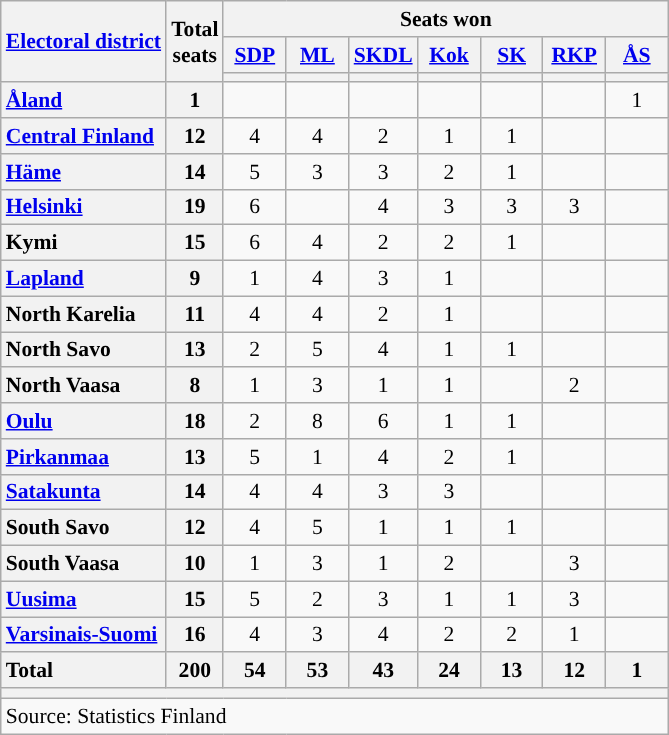<table class="wikitable" style="text-align:center; font-size: 0.9em;">
<tr>
<th rowspan="3"><a href='#'>Electoral district</a></th>
<th rowspan="3">Total<br>seats</th>
<th colspan="7">Seats won</th>
</tr>
<tr>
<th class="unsortable" style="width:35px;"><a href='#'>SDP</a></th>
<th class="unsortable" style="width:35px;"><a href='#'>ML</a></th>
<th class="unsortable" style="width:35px;"><a href='#'>SKDL</a></th>
<th class="unsortable" style="width:35px;"><a href='#'>Kok</a></th>
<th class="unsortable" style="width:35px;"><a href='#'>SK</a></th>
<th class="unsortable" style="width:35px;"><a href='#'>RKP</a></th>
<th class="unsortable" style="width:35px;"><a href='#'>ÅS</a></th>
</tr>
<tr>
<th style="background:"></th>
<th style="background:"></th>
<th style="background:"></th>
<th style="background:"></th>
<th style="background:"></th>
<th style="background:"></th>
<th style="background:"></th>
</tr>
<tr>
<th style="text-align: left;"><a href='#'>Åland</a></th>
<th>1</th>
<td></td>
<td></td>
<td></td>
<td></td>
<td></td>
<td></td>
<td>1</td>
</tr>
<tr>
<th style="text-align: left;"><a href='#'>Central Finland</a></th>
<th>12</th>
<td>4</td>
<td>4</td>
<td>2</td>
<td>1</td>
<td>1</td>
<td></td>
<td></td>
</tr>
<tr>
<th style="text-align: left;"><a href='#'>Häme</a></th>
<th>14</th>
<td>5</td>
<td>3</td>
<td>3</td>
<td>2</td>
<td>1</td>
<td></td>
<td></td>
</tr>
<tr>
<th style="text-align: left;"><a href='#'>Helsinki</a></th>
<th>19</th>
<td>6</td>
<td></td>
<td>4</td>
<td>3</td>
<td>3</td>
<td>3</td>
<td></td>
</tr>
<tr>
<th style="text-align: left;">Kymi</th>
<th>15</th>
<td>6</td>
<td>4</td>
<td>2</td>
<td>2</td>
<td>1</td>
<td></td>
<td></td>
</tr>
<tr>
<th style="text-align: left;"><a href='#'>Lapland</a></th>
<th>9</th>
<td>1</td>
<td>4</td>
<td>3</td>
<td>1</td>
<td></td>
<td></td>
<td></td>
</tr>
<tr>
<th style="text-align: left;">North Karelia</th>
<th>11</th>
<td>4</td>
<td>4</td>
<td>2</td>
<td>1</td>
<td></td>
<td></td>
<td></td>
</tr>
<tr>
<th style="text-align: left;">North Savo</th>
<th>13</th>
<td>2</td>
<td>5</td>
<td>4</td>
<td>1</td>
<td>1</td>
<td></td>
<td></td>
</tr>
<tr>
<th style="text-align: left;">North Vaasa</th>
<th>8</th>
<td>1</td>
<td>3</td>
<td>1</td>
<td>1</td>
<td></td>
<td>2</td>
<td></td>
</tr>
<tr>
<th style="text-align: left;"><a href='#'>Oulu</a></th>
<th>18</th>
<td>2</td>
<td>8</td>
<td>6</td>
<td>1</td>
<td>1</td>
<td></td>
<td></td>
</tr>
<tr>
<th style="text-align: left;"><a href='#'>Pirkanmaa</a></th>
<th>13</th>
<td>5</td>
<td>1</td>
<td>4</td>
<td>2</td>
<td>1</td>
<td></td>
<td></td>
</tr>
<tr>
<th style="text-align: left;"><a href='#'>Satakunta</a></th>
<th>14</th>
<td>4</td>
<td>4</td>
<td>3</td>
<td>3</td>
<td></td>
<td></td>
<td></td>
</tr>
<tr>
<th style="text-align: left;">South Savo</th>
<th>12</th>
<td>4</td>
<td>5</td>
<td>1</td>
<td>1</td>
<td>1</td>
<td></td>
<td></td>
</tr>
<tr>
<th style="text-align: left;">South Vaasa</th>
<th>10</th>
<td>1</td>
<td>3</td>
<td>1</td>
<td>2</td>
<td></td>
<td>3</td>
<td></td>
</tr>
<tr>
<th style="text-align: left;"><a href='#'>Uusima</a></th>
<th>15</th>
<td>5</td>
<td>2</td>
<td>3</td>
<td>1</td>
<td>1</td>
<td>3</td>
<td></td>
</tr>
<tr>
<th style="text-align: left;"><a href='#'>Varsinais-Suomi</a></th>
<th>16</th>
<td>4</td>
<td>3</td>
<td>4</td>
<td>2</td>
<td>2</td>
<td>1</td>
<td></td>
</tr>
<tr class="sortbottom">
<th style="text-align: left;">Total</th>
<th>200</th>
<th>54</th>
<th>53</th>
<th>43</th>
<th>24</th>
<th>13</th>
<th>12</th>
<th>1</th>
</tr>
<tr>
<th colspan="9"></th>
</tr>
<tr>
<td colspan="9" align=left>Source: Statistics Finland</td>
</tr>
</table>
